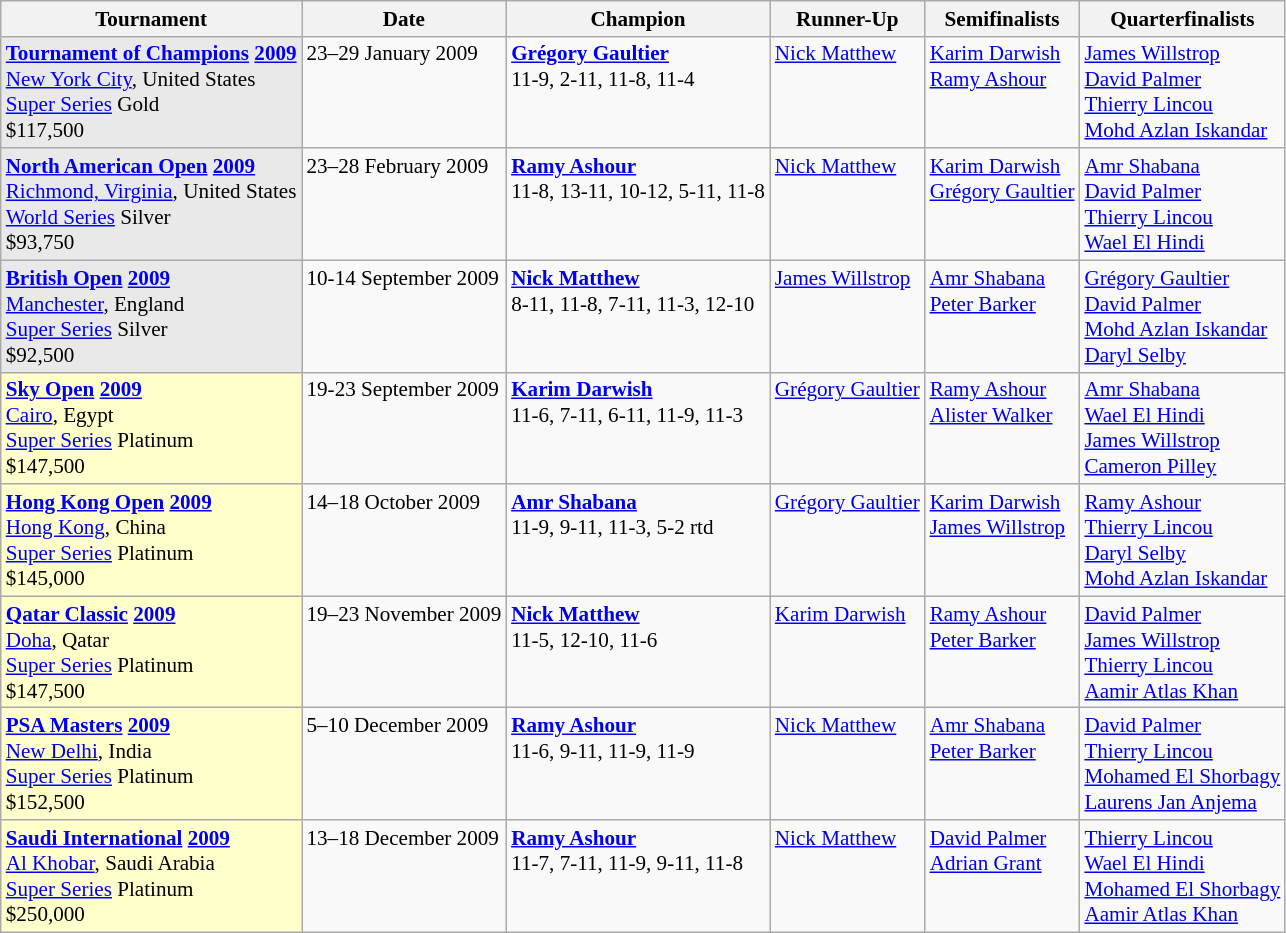<table class="wikitable" style="font-size:88%">
<tr>
<th>Tournament</th>
<th>Date</th>
<th>Champion</th>
<th>Runner-Up</th>
<th>Semifinalists</th>
<th>Quarterfinalists</th>
</tr>
<tr valign=top>
<td style="background:#E9E9E9;"><strong><a href='#'>Tournament of Champions</a> <a href='#'>2009</a></strong><br> <a href='#'>New York City</a>, United States<br><a href='#'>Super Series</a> Gold<br>$117,500</td>
<td>23–29 January 2009</td>
<td> <strong><a href='#'>Grégory Gaultier</a></strong><br>11-9, 2-11, 11-8, 11-4</td>
<td> <a href='#'>Nick Matthew</a></td>
<td> <a href='#'>Karim Darwish</a><br> <a href='#'>Ramy Ashour</a></td>
<td> <a href='#'>James Willstrop </a><br> <a href='#'>David Palmer</a><br> <a href='#'>Thierry Lincou</a><br> <a href='#'>Mohd Azlan Iskandar</a></td>
</tr>
<tr valign=top>
<td style="background:#E9E9E9;"><strong><a href='#'>North American Open</a> <a href='#'>2009</a></strong><br> <a href='#'>Richmond, Virginia</a>, United States<br><a href='#'>World Series</a> Silver<br>$93,750</td>
<td>23–28 February 2009</td>
<td> <strong><a href='#'>Ramy Ashour</a></strong><br>11-8, 13-11, 10-12, 5-11, 11-8</td>
<td> <a href='#'>Nick Matthew</a></td>
<td> <a href='#'>Karim Darwish</a><br> <a href='#'>Grégory Gaultier</a></td>
<td> <a href='#'>Amr Shabana</a><br> <a href='#'>David Palmer</a><br> <a href='#'>Thierry Lincou</a><br> <a href='#'>Wael El Hindi</a></td>
</tr>
<tr valign=top>
<td style="background:#E9E9E9;"><strong><a href='#'>British Open</a> <a href='#'>2009</a></strong><br> <a href='#'>Manchester</a>, England<br><a href='#'>Super Series</a> Silver<br>$92,500</td>
<td>10-14 September 2009</td>
<td> <strong><a href='#'>Nick Matthew</a></strong><br>8-11, 11-8, 7-11, 11-3, 12-10</td>
<td> <a href='#'>James Willstrop</a></td>
<td> <a href='#'>Amr Shabana</a><br> <a href='#'>Peter Barker</a></td>
<td> <a href='#'>Grégory Gaultier</a><br> <a href='#'>David Palmer</a><br> <a href='#'>Mohd Azlan Iskandar</a><br> <a href='#'>Daryl Selby</a></td>
</tr>
<tr valign=top>
<td style="background:#ffc;"><strong><a href='#'>Sky Open</a> <a href='#'>2009</a></strong><br> <a href='#'>Cairo</a>, Egypt<br><a href='#'>Super Series</a> Platinum<br>$147,500</td>
<td>19-23 September 2009</td>
<td> <strong><a href='#'>Karim Darwish</a></strong><br>11-6, 7-11, 6-11, 11-9, 11-3</td>
<td> <a href='#'>Grégory Gaultier</a></td>
<td> <a href='#'>Ramy Ashour</a><br> <a href='#'>Alister Walker</a></td>
<td> <a href='#'>Amr Shabana</a><br> <a href='#'>Wael El Hindi</a><br> <a href='#'>James Willstrop</a><br> <a href='#'>Cameron Pilley</a></td>
</tr>
<tr valign=top>
<td style="background:#ffc;"><strong><a href='#'>Hong Kong Open</a> <a href='#'>2009</a></strong><br> <a href='#'>Hong Kong</a>, China<br><a href='#'>Super Series</a> Platinum<br>$145,000</td>
<td>14–18 October 2009</td>
<td> <strong><a href='#'>Amr Shabana</a></strong><br>11-9, 9-11, 11-3, 5-2 rtd</td>
<td> <a href='#'>Grégory Gaultier</a></td>
<td> <a href='#'>Karim Darwish</a><br> <a href='#'>James Willstrop</a></td>
<td> <a href='#'>Ramy Ashour</a><br> <a href='#'>Thierry Lincou</a><br> <a href='#'>Daryl Selby</a><br> <a href='#'>Mohd Azlan Iskandar</a></td>
</tr>
<tr valign=top>
<td style="background:#ffc;"><strong><a href='#'>Qatar Classic</a> <a href='#'>2009</a></strong><br> <a href='#'>Doha</a>, Qatar<br><a href='#'>Super Series</a> Platinum<br>$147,500</td>
<td>19–23 November 2009</td>
<td> <strong><a href='#'>Nick Matthew</a></strong><br>11-5, 12-10, 11-6</td>
<td> <a href='#'>Karim Darwish</a></td>
<td> <a href='#'>Ramy Ashour</a><br> <a href='#'>Peter Barker</a></td>
<td> <a href='#'>David Palmer</a><br> <a href='#'>James Willstrop</a><br> <a href='#'>Thierry Lincou</a><br> <a href='#'>Aamir Atlas Khan</a></td>
</tr>
<tr valign=top>
<td style="background:#ffc;"><strong><a href='#'>PSA Masters</a> <a href='#'>2009</a></strong><br> <a href='#'>New Delhi</a>, India<br><a href='#'>Super Series</a> Platinum<br>$152,500</td>
<td>5–10 December 2009</td>
<td> <strong><a href='#'>Ramy Ashour</a></strong><br>11-6, 9-11, 11-9, 11-9</td>
<td> <a href='#'>Nick Matthew</a></td>
<td> <a href='#'>Amr Shabana</a><br> <a href='#'>Peter Barker</a></td>
<td> <a href='#'>David Palmer</a><br> <a href='#'>Thierry Lincou</a><br> <a href='#'>Mohamed El Shorbagy</a><br> <a href='#'>Laurens Jan Anjema</a></td>
</tr>
<tr valign=top>
<td style="background:#ffc;"><strong><a href='#'>Saudi International</a> <a href='#'>2009</a></strong><br> <a href='#'>Al Khobar</a>, Saudi Arabia<br><a href='#'>Super Series</a> Platinum<br>$250,000</td>
<td>13–18 December 2009</td>
<td> <strong><a href='#'>Ramy Ashour</a></strong><br>11-7, 7-11, 11-9, 9-11, 11-8</td>
<td> <a href='#'>Nick Matthew</a></td>
<td> <a href='#'>David Palmer</a><br> <a href='#'>Adrian Grant</a></td>
<td> <a href='#'>Thierry Lincou</a><br> <a href='#'>Wael El Hindi</a><br> <a href='#'>Mohamed El Shorbagy</a><br> <a href='#'>Aamir Atlas Khan</a></td>
</tr>
</table>
